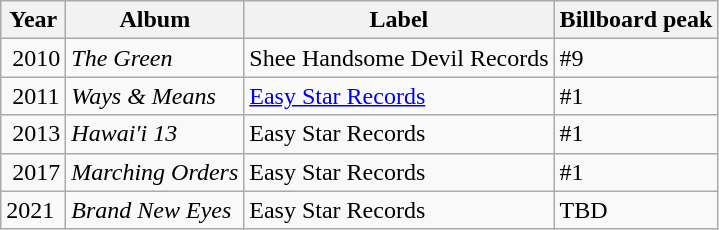<table class="wikitable">
<tr>
<th>Year</th>
<th>Album</th>
<th>Label</th>
<th>Billboard peak</th>
</tr>
<tr>
<td> 2010</td>
<td><em>The Green</em></td>
<td>Shee Handsome Devil Records</td>
<td>#9</td>
</tr>
<tr>
<td> 2011</td>
<td><em>Ways & Means</em></td>
<td><a href='#'>Easy Star Records</a></td>
<td>#1</td>
</tr>
<tr>
<td> 2013</td>
<td><em>Hawai'i 13</em></td>
<td>Easy Star Records</td>
<td>#1</td>
</tr>
<tr>
<td> 2017</td>
<td><em>Marching Orders</em></td>
<td>Easy Star Records</td>
<td>#1</td>
</tr>
<tr>
<td>2021</td>
<td><em>Brand New Eyes</em></td>
<td>Easy Star Records</td>
<td>TBD</td>
</tr>
</table>
